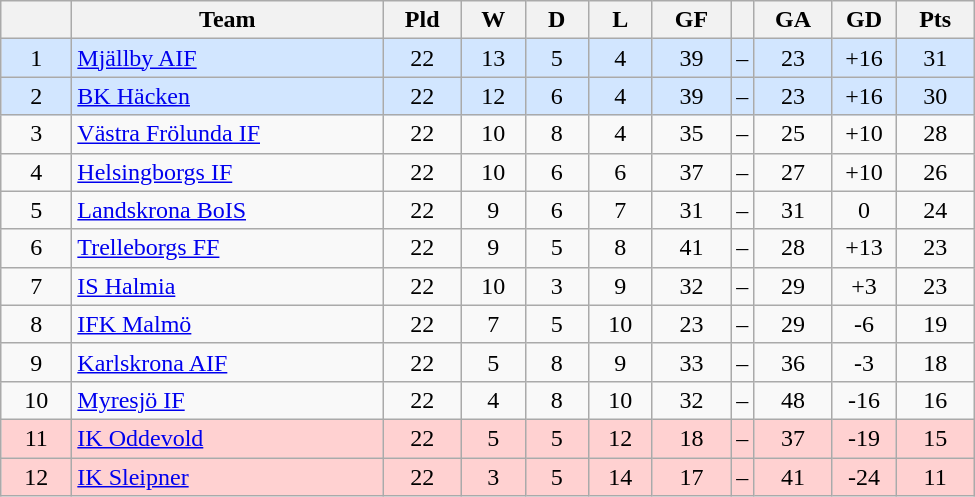<table class="wikitable" style="text-align: center;">
<tr>
<th style="width: 40px;"></th>
<th style="width: 200px;">Team</th>
<th style="width: 45px;">Pld</th>
<th style="width: 35px;">W</th>
<th style="width: 35px;">D</th>
<th style="width: 35px;">L</th>
<th style="width: 45px;">GF</th>
<th></th>
<th style="width: 45px;">GA</th>
<th style="width: 35px;">GD</th>
<th style="width: 45px;">Pts</th>
</tr>
<tr style="background: #d2e6ff">
<td>1</td>
<td style="text-align: left;"><a href='#'>Mjällby AIF</a></td>
<td>22</td>
<td>13</td>
<td>5</td>
<td>4</td>
<td>39</td>
<td>–</td>
<td>23</td>
<td>+16</td>
<td>31</td>
</tr>
<tr style="background: #d2e6ff">
<td>2</td>
<td style="text-align: left;"><a href='#'>BK Häcken</a></td>
<td>22</td>
<td>12</td>
<td>6</td>
<td>4</td>
<td>39</td>
<td>–</td>
<td>23</td>
<td>+16</td>
<td>30</td>
</tr>
<tr>
<td>3</td>
<td style="text-align: left;"><a href='#'>Västra Frölunda IF</a></td>
<td>22</td>
<td>10</td>
<td>8</td>
<td>4</td>
<td>35</td>
<td>–</td>
<td>25</td>
<td>+10</td>
<td>28</td>
</tr>
<tr>
<td>4</td>
<td style="text-align: left;"><a href='#'>Helsingborgs IF</a></td>
<td>22</td>
<td>10</td>
<td>6</td>
<td>6</td>
<td>37</td>
<td>–</td>
<td>27</td>
<td>+10</td>
<td>26</td>
</tr>
<tr>
<td>5</td>
<td style="text-align: left;"><a href='#'>Landskrona BoIS</a></td>
<td>22</td>
<td>9</td>
<td>6</td>
<td>7</td>
<td>31</td>
<td>–</td>
<td>31</td>
<td>0</td>
<td>24</td>
</tr>
<tr>
<td>6</td>
<td style="text-align: left;"><a href='#'>Trelleborgs FF</a></td>
<td>22</td>
<td>9</td>
<td>5</td>
<td>8</td>
<td>41</td>
<td>–</td>
<td>28</td>
<td>+13</td>
<td>23</td>
</tr>
<tr>
<td>7</td>
<td style="text-align: left;"><a href='#'>IS Halmia</a></td>
<td>22</td>
<td>10</td>
<td>3</td>
<td>9</td>
<td>32</td>
<td>–</td>
<td>29</td>
<td>+3</td>
<td>23</td>
</tr>
<tr>
<td>8</td>
<td style="text-align: left;"><a href='#'>IFK Malmö</a></td>
<td>22</td>
<td>7</td>
<td>5</td>
<td>10</td>
<td>23</td>
<td>–</td>
<td>29</td>
<td>-6</td>
<td>19</td>
</tr>
<tr>
<td>9</td>
<td style="text-align: left;"><a href='#'>Karlskrona AIF</a></td>
<td>22</td>
<td>5</td>
<td>8</td>
<td>9</td>
<td>33</td>
<td>–</td>
<td>36</td>
<td>-3</td>
<td>18</td>
</tr>
<tr>
<td>10</td>
<td style="text-align: left;"><a href='#'>Myresjö IF</a></td>
<td>22</td>
<td>4</td>
<td>8</td>
<td>10</td>
<td>32</td>
<td>–</td>
<td>48</td>
<td>-16</td>
<td>16</td>
</tr>
<tr style="background: #ffd1d1">
<td>11</td>
<td style="text-align: left;"><a href='#'>IK Oddevold</a></td>
<td>22</td>
<td>5</td>
<td>5</td>
<td>12</td>
<td>18</td>
<td>–</td>
<td>37</td>
<td>-19</td>
<td>15</td>
</tr>
<tr style="background: #ffd1d1">
<td>12</td>
<td style="text-align: left;"><a href='#'>IK Sleipner</a></td>
<td>22</td>
<td>3</td>
<td>5</td>
<td>14</td>
<td>17</td>
<td>–</td>
<td>41</td>
<td>-24</td>
<td>11</td>
</tr>
</table>
